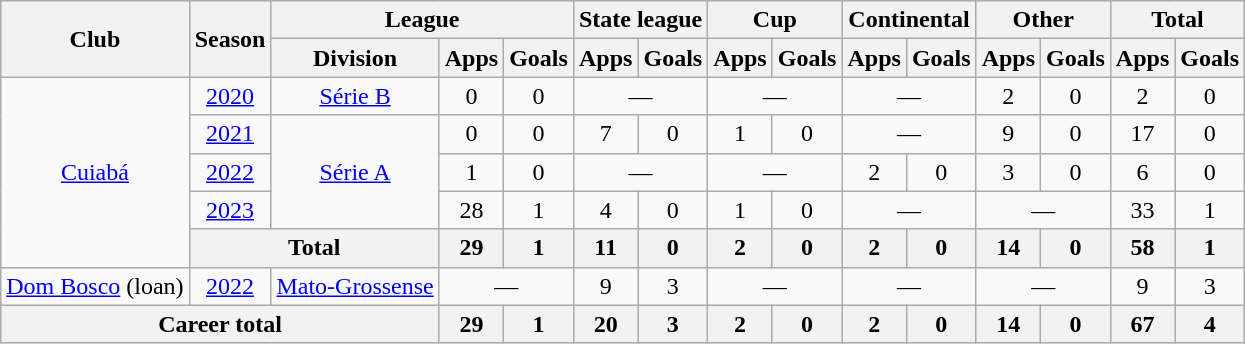<table class="wikitable" style="text-align: center;">
<tr>
<th rowspan="2">Club</th>
<th rowspan="2">Season</th>
<th colspan="3">League</th>
<th colspan="2">State league</th>
<th colspan="2">Cup</th>
<th colspan="2">Continental</th>
<th colspan="2">Other</th>
<th colspan="2">Total</th>
</tr>
<tr>
<th>Division</th>
<th>Apps</th>
<th>Goals</th>
<th>Apps</th>
<th>Goals</th>
<th>Apps</th>
<th>Goals</th>
<th>Apps</th>
<th>Goals</th>
<th>Apps</th>
<th>Goals</th>
<th>Apps</th>
<th>Goals</th>
</tr>
<tr>
<td rowspan="5" valign="center"><a href='#'>Cuiabá</a></td>
<td><a href='#'>2020</a></td>
<td><a href='#'>Série B</a></td>
<td>0</td>
<td>0</td>
<td colspan="2">—</td>
<td colspan="2">—</td>
<td colspan="2">—</td>
<td>2</td>
<td>0</td>
<td>2</td>
<td>0</td>
</tr>
<tr>
<td><a href='#'>2021</a></td>
<td rowspan="3"><a href='#'>Série A</a></td>
<td>0</td>
<td>0</td>
<td>7</td>
<td>0</td>
<td>1</td>
<td>0</td>
<td colspan="2">—</td>
<td>9</td>
<td>0</td>
<td>17</td>
<td>0</td>
</tr>
<tr>
<td><a href='#'>2022</a></td>
<td>1</td>
<td>0</td>
<td colspan="2">—</td>
<td colspan="2">—</td>
<td>2</td>
<td>0</td>
<td>3</td>
<td>0</td>
<td>6</td>
<td>0</td>
</tr>
<tr>
<td><a href='#'>2023</a></td>
<td>28</td>
<td>1</td>
<td>4</td>
<td>0</td>
<td>1</td>
<td>0</td>
<td colspan="2">—</td>
<td colspan="2">—</td>
<td>33</td>
<td>1</td>
</tr>
<tr>
<th colspan="2">Total</th>
<th>29</th>
<th>1</th>
<th>11</th>
<th>0</th>
<th>2</th>
<th>0</th>
<th>2</th>
<th>0</th>
<th>14</th>
<th>0</th>
<th>58</th>
<th>1</th>
</tr>
<tr>
<td valign="center"><a href='#'>Dom Bosco</a> (loan)</td>
<td><a href='#'>2022</a></td>
<td><a href='#'>Mato-Grossense</a></td>
<td colspan="2">—</td>
<td>9</td>
<td>3</td>
<td colspan="2">—</td>
<td colspan="2">—</td>
<td colspan="2">—</td>
<td>9</td>
<td>3</td>
</tr>
<tr>
<th colspan="3"><strong>Career total</strong></th>
<th>29</th>
<th>1</th>
<th>20</th>
<th>3</th>
<th>2</th>
<th>0</th>
<th>2</th>
<th>0</th>
<th>14</th>
<th>0</th>
<th>67</th>
<th>4</th>
</tr>
</table>
